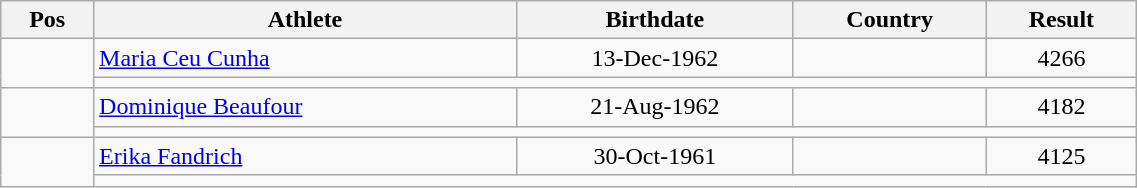<table class="wikitable"  style="text-align:center; width:60%;">
<tr>
<th>Pos</th>
<th>Athlete</th>
<th>Birthdate</th>
<th>Country</th>
<th>Result</th>
</tr>
<tr>
<td align=center rowspan=2></td>
<td align=left><a href='#'>Maria Ceu Cunha</a></td>
<td>13-Dec-1962</td>
<td align=left></td>
<td>4266</td>
</tr>
<tr>
<td colspan=4></td>
</tr>
<tr>
<td align=center rowspan=2></td>
<td align=left><a href='#'>Dominique Beaufour</a></td>
<td>21-Aug-1962</td>
<td align=left></td>
<td>4182</td>
</tr>
<tr>
<td colspan=4></td>
</tr>
<tr>
<td align=center rowspan=2></td>
<td align=left><a href='#'>Erika Fandrich</a></td>
<td>30-Oct-1961</td>
<td align=left></td>
<td>4125</td>
</tr>
<tr>
<td colspan=4></td>
</tr>
</table>
